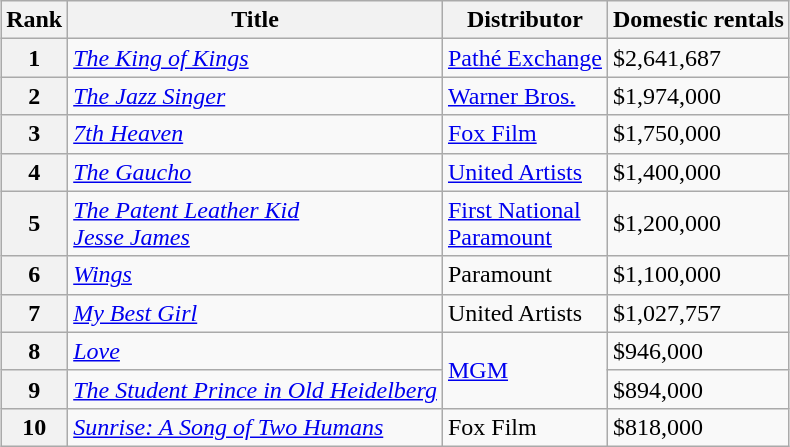<table class="wikitable sortable" style="margin:auto; margin:auto;">
<tr>
<th>Rank</th>
<th>Title</th>
<th>Distributor</th>
<th>Domestic rentals</th>
</tr>
<tr>
<th style="text-align:center;"><strong>1</strong></th>
<td><em><a href='#'>The King of Kings</a></em></td>
<td><a href='#'>Pathé Exchange</a></td>
<td>$2,641,687</td>
</tr>
<tr>
<th style="text-align:center;"><strong>2</strong></th>
<td><em><a href='#'>The Jazz Singer</a></em></td>
<td><a href='#'>Warner Bros.</a></td>
<td>$1,974,000</td>
</tr>
<tr>
<th style="text-align:center;"><strong>3</strong></th>
<td><em><a href='#'>7th Heaven</a></em></td>
<td><a href='#'>Fox Film</a></td>
<td>$1,750,000</td>
</tr>
<tr>
<th style="text-align:center;"><strong>4</strong></th>
<td><em><a href='#'>The Gaucho</a></em></td>
<td><a href='#'>United Artists</a></td>
<td>$1,400,000</td>
</tr>
<tr>
<th style="text-align:center;"><strong>5</strong></th>
<td><em><a href='#'>The Patent Leather Kid</a></em><br><em><a href='#'>Jesse James</a></em></td>
<td><a href='#'>First National</a><br><a href='#'>Paramount</a></td>
<td>$1,200,000</td>
</tr>
<tr>
<th style="text-align:center;"><strong>6</strong></th>
<td><em><a href='#'>Wings</a></em></td>
<td>Paramount</td>
<td>$1,100,000</td>
</tr>
<tr>
<th style="text-align:center;"><strong>7</strong></th>
<td><em><a href='#'>My Best Girl</a></em></td>
<td>United Artists</td>
<td>$1,027,757</td>
</tr>
<tr>
<th style="text-align:center;"><strong>8</strong></th>
<td><em><a href='#'>Love</a></em></td>
<td rowspan="2"><a href='#'>MGM</a></td>
<td>$946,000</td>
</tr>
<tr>
<th style="text-align:center;"><strong>9</strong></th>
<td><em><a href='#'>The Student Prince in Old Heidelberg</a></em></td>
<td>$894,000</td>
</tr>
<tr>
<th style="text-align:center;"><strong>10</strong></th>
<td><em><a href='#'>Sunrise: A Song of Two Humans</a></em></td>
<td>Fox Film</td>
<td>$818,000</td>
</tr>
</table>
